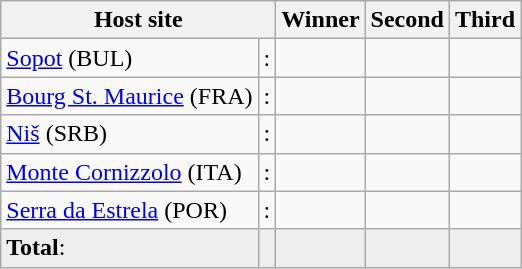<table class="wikitable">
<tr>
<th colspan=2>Host site</th>
<th>Winner</th>
<th>Second</th>
<th>Third</th>
</tr>
<tr>
<td><a href='#'>Sopot</a> (BUL)</td>
<td> :</td>
<td> <br> </td>
<td> <br> </td>
<td> <br> </td>
</tr>
<tr>
<td><a href='#'>Bourg St. Maurice</a> (FRA)</td>
<td> :</td>
<td> <br> </td>
<td> <br> </td>
<td> <br> </td>
</tr>
<tr>
<td><a href='#'>Niš</a> (SRB)</td>
<td> :</td>
<td> <br> </td>
<td> <br> </td>
<td> <br> </td>
</tr>
<tr>
<td><a href='#'>Monte Cornizzolo</a> (ITA)</td>
<td> :</td>
<td> <br> </td>
<td> <br> </td>
<td> <br> </td>
</tr>
<tr>
<td><a href='#'>Serra da Estrela</a> (POR)</td>
<td> :</td>
<td> <br> </td>
<td> <br> </td>
<td> <br> </td>
</tr>
<tr>
<td style="background:#eee;"><strong>Total</strong>:</td>
<td style="background:#eee;"></td>
<td style="background:#eee;"><strong></strong> <br> <strong></strong></td>
<td style="background:#eee;"><strong></strong> <br> <strong></strong></td>
<td style="background:#eee;"><strong></strong> <br> <strong></strong></td>
</tr>
</table>
